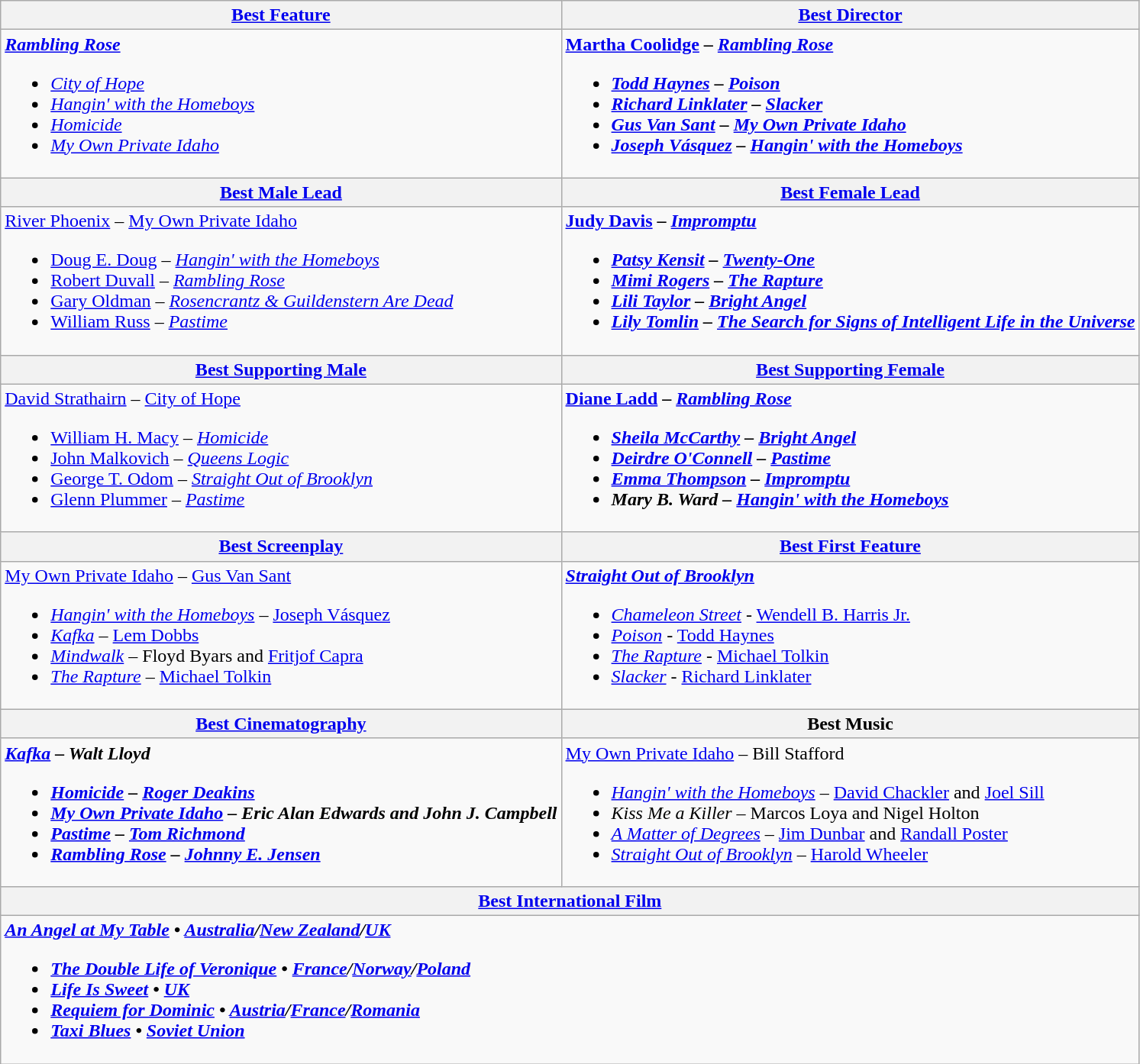<table class="wikitable">
<tr>
<th><a href='#'>Best Feature</a></th>
<th><a href='#'>Best Director</a></th>
</tr>
<tr>
<td><strong><em><a href='#'>Rambling Rose</a></em></strong><br><ul><li><em><a href='#'>City of Hope</a></em></li><li><em><a href='#'>Hangin' with the Homeboys</a></em></li><li><em><a href='#'>Homicide</a></em></li><li><em><a href='#'>My Own Private Idaho</a></em></li></ul></td>
<td><strong><a href='#'>Martha Coolidge</a> – <em><a href='#'>Rambling Rose</a><strong><em><br><ul><li><a href='#'>Todd Haynes</a> – </em><a href='#'>Poison</a><em></li><li><a href='#'>Richard Linklater</a> – </em><a href='#'>Slacker</a><em></li><li><a href='#'>Gus Van Sant</a> – </em><a href='#'>My Own Private Idaho</a><em></li><li><a href='#'>Joseph Vásquez</a> – </em><a href='#'>Hangin' with the Homeboys</a><em></li></ul></td>
</tr>
<tr>
<th><a href='#'>Best Male Lead</a></th>
<th><a href='#'>Best Female Lead</a></th>
</tr>
<tr>
<td></strong><a href='#'>River Phoenix</a> – </em><a href='#'>My Own Private Idaho</a></em></strong><br><ul><li><a href='#'>Doug E. Doug</a> – <em><a href='#'>Hangin' with the Homeboys</a></em></li><li><a href='#'>Robert Duvall</a> – <em><a href='#'>Rambling Rose</a></em></li><li><a href='#'>Gary Oldman</a> – <em><a href='#'>Rosencrantz & Guildenstern Are Dead</a></em></li><li><a href='#'>William Russ</a> – <em><a href='#'>Pastime</a></em></li></ul></td>
<td><strong><a href='#'>Judy Davis</a> – <em><a href='#'>Impromptu</a><strong><em><br><ul><li><a href='#'>Patsy Kensit</a> – </em><a href='#'>Twenty-One</a><em></li><li><a href='#'>Mimi Rogers</a> – </em><a href='#'>The Rapture</a><em></li><li><a href='#'>Lili Taylor</a> – </em><a href='#'>Bright Angel</a><em></li><li><a href='#'>Lily Tomlin</a> – </em><a href='#'>The Search for Signs of Intelligent Life in the Universe</a><em></li></ul></td>
</tr>
<tr>
<th><a href='#'>Best Supporting Male</a></th>
<th><a href='#'>Best Supporting Female</a></th>
</tr>
<tr>
<td></strong><a href='#'>David Strathairn</a> – </em><a href='#'>City of Hope</a></em></strong><br><ul><li><a href='#'>William H. Macy</a> – <em><a href='#'>Homicide</a></em></li><li><a href='#'>John Malkovich</a> – <em><a href='#'>Queens Logic</a></em></li><li><a href='#'>George T. Odom</a> – <em><a href='#'>Straight Out of Brooklyn</a></em></li><li><a href='#'>Glenn Plummer</a> – <em><a href='#'>Pastime</a></em></li></ul></td>
<td><strong><a href='#'>Diane Ladd</a> – <em><a href='#'>Rambling Rose</a><strong><em><br><ul><li><a href='#'>Sheila McCarthy</a> – </em><a href='#'>Bright Angel</a><em></li><li><a href='#'>Deirdre O'Connell</a> – </em><a href='#'>Pastime</a><em></li><li><a href='#'>Emma Thompson</a> – </em><a href='#'>Impromptu</a><em></li><li>Mary B. Ward – </em><a href='#'>Hangin' with the Homeboys</a><em></li></ul></td>
</tr>
<tr>
<th><a href='#'>Best Screenplay</a></th>
<th><a href='#'>Best First Feature</a></th>
</tr>
<tr>
<td></em></strong><a href='#'>My Own Private Idaho</a></em> – <a href='#'>Gus Van Sant</a></strong><br><ul><li><em><a href='#'>Hangin' with the Homeboys</a></em> – <a href='#'>Joseph Vásquez</a></li><li><em><a href='#'>Kafka</a></em> – <a href='#'>Lem Dobbs</a></li><li><em><a href='#'>Mindwalk</a></em> – Floyd Byars and <a href='#'>Fritjof Capra</a></li><li><em><a href='#'>The Rapture</a></em> – <a href='#'>Michael Tolkin</a></li></ul></td>
<td><strong><em><a href='#'>Straight Out of Brooklyn</a></em></strong><br><ul><li><em><a href='#'>Chameleon Street</a></em> - <a href='#'>Wendell B. Harris Jr.</a></li><li><em><a href='#'>Poison</a></em> - <a href='#'>Todd Haynes</a></li><li><em><a href='#'>The Rapture</a></em> - <a href='#'>Michael Tolkin</a></li><li><em><a href='#'>Slacker</a></em> - <a href='#'>Richard Linklater</a></li></ul></td>
</tr>
<tr>
<th><a href='#'>Best Cinematography</a></th>
<th>Best Music</th>
</tr>
<tr>
<td><strong><em><a href='#'>Kafka</a><em> – Walt Lloyd<strong><br><ul><li></em><a href='#'>Homicide</a><em> – <a href='#'>Roger Deakins</a></li><li></em><a href='#'>My Own Private Idaho</a><em> – Eric Alan Edwards and John J. Campbell</li><li></em><a href='#'>Pastime</a><em> – <a href='#'>Tom Richmond</a></li><li></em><a href='#'>Rambling Rose</a><em> – <a href='#'>Johnny E. Jensen</a></li></ul></td>
<td></em></strong><a href='#'>My Own Private Idaho</a></em> – Bill Stafford</strong><br><ul><li><em><a href='#'>Hangin' with the Homeboys</a></em> – <a href='#'>David Chackler</a> and <a href='#'>Joel Sill</a></li><li><em>Kiss Me a Killer</em> – Marcos Loya and Nigel Holton</li><li><em><a href='#'>A Matter of Degrees</a></em> – <a href='#'>Jim Dunbar</a> and <a href='#'>Randall Poster</a></li><li><em><a href='#'>Straight Out of Brooklyn</a></em> – <a href='#'>Harold Wheeler</a></li></ul></td>
</tr>
<tr>
<th colspan="2"><a href='#'>Best International Film</a></th>
</tr>
<tr>
<td colspan="2"><strong><em><a href='#'>An Angel at My Table</a><em> • <a href='#'>Australia</a>/<a href='#'>New Zealand</a>/<a href='#'>UK</a><strong><br><ul><li></em><a href='#'>The Double Life of Veronique</a><em> • <a href='#'>France</a>/<a href='#'>Norway</a>/<a href='#'>Poland</a></li><li></em><a href='#'>Life Is Sweet</a><em> • <a href='#'>UK</a></li><li></em><a href='#'>Requiem for Dominic</a><em> • <a href='#'>Austria</a>/<a href='#'>France</a>/<a href='#'>Romania</a></li><li></em><a href='#'>Taxi Blues</a><em> • <a href='#'>Soviet Union</a></li></ul></td>
</tr>
</table>
